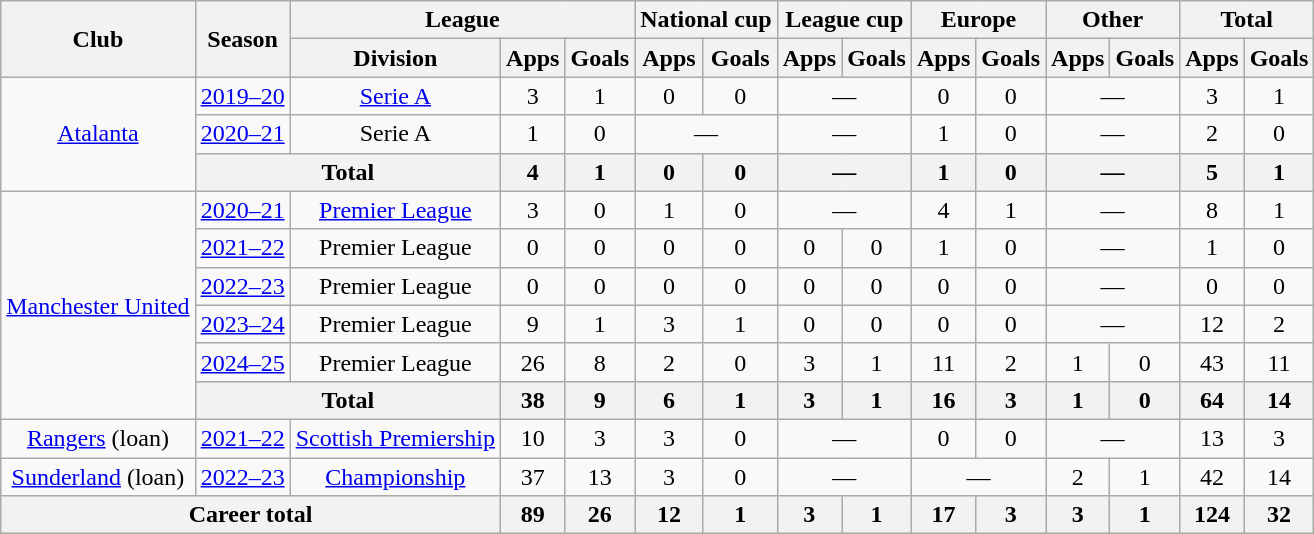<table class="wikitable" style="text-align: center;">
<tr>
<th rowspan="2">Club</th>
<th rowspan="2">Season</th>
<th colspan="3">League</th>
<th colspan="2">National cup</th>
<th colspan="2">League cup</th>
<th colspan="2">Europe</th>
<th colspan="2">Other</th>
<th colspan="2">Total</th>
</tr>
<tr>
<th>Division</th>
<th>Apps</th>
<th>Goals</th>
<th>Apps</th>
<th>Goals</th>
<th>Apps</th>
<th>Goals</th>
<th>Apps</th>
<th>Goals</th>
<th>Apps</th>
<th>Goals</th>
<th>Apps</th>
<th>Goals</th>
</tr>
<tr>
<td rowspan="3"><a href='#'>Atalanta</a></td>
<td><a href='#'>2019–20</a></td>
<td><a href='#'>Serie A</a></td>
<td>3</td>
<td>1</td>
<td>0</td>
<td>0</td>
<td colspan="2">—</td>
<td>0</td>
<td>0</td>
<td colspan="2">—</td>
<td>3</td>
<td>1</td>
</tr>
<tr>
<td><a href='#'>2020–21</a></td>
<td>Serie A</td>
<td>1</td>
<td>0</td>
<td colspan="2">—</td>
<td colspan="2">—</td>
<td>1</td>
<td>0</td>
<td colspan="2">—</td>
<td>2</td>
<td>0</td>
</tr>
<tr>
<th colspan="2">Total</th>
<th>4</th>
<th>1</th>
<th>0</th>
<th>0</th>
<th colspan="2">—</th>
<th>1</th>
<th>0</th>
<th colspan="2">—</th>
<th>5</th>
<th>1</th>
</tr>
<tr>
<td rowspan="6"><a href='#'>Manchester United</a></td>
<td><a href='#'>2020–21</a></td>
<td><a href='#'>Premier League</a></td>
<td>3</td>
<td>0</td>
<td>1</td>
<td>0</td>
<td colspan="2">—</td>
<td>4</td>
<td>1</td>
<td colspan="2">—</td>
<td>8</td>
<td>1</td>
</tr>
<tr>
<td><a href='#'>2021–22</a></td>
<td>Premier League</td>
<td>0</td>
<td>0</td>
<td>0</td>
<td>0</td>
<td>0</td>
<td>0</td>
<td>1</td>
<td>0</td>
<td colspan="2">—</td>
<td>1</td>
<td>0</td>
</tr>
<tr>
<td><a href='#'>2022–23</a></td>
<td>Premier League</td>
<td>0</td>
<td>0</td>
<td>0</td>
<td>0</td>
<td>0</td>
<td>0</td>
<td>0</td>
<td>0</td>
<td colspan="2">—</td>
<td>0</td>
<td>0</td>
</tr>
<tr>
<td><a href='#'>2023–24</a></td>
<td>Premier League</td>
<td>9</td>
<td>1</td>
<td>3</td>
<td>1</td>
<td>0</td>
<td>0</td>
<td>0</td>
<td>0</td>
<td colspan="2">—</td>
<td>12</td>
<td>2</td>
</tr>
<tr>
<td><a href='#'>2024–25</a></td>
<td>Premier League</td>
<td>26</td>
<td>8</td>
<td>2</td>
<td>0</td>
<td>3</td>
<td>1</td>
<td>11</td>
<td>2</td>
<td>1</td>
<td>0</td>
<td>43</td>
<td>11</td>
</tr>
<tr>
<th colspan="2">Total</th>
<th>38</th>
<th>9</th>
<th>6</th>
<th>1</th>
<th>3</th>
<th>1</th>
<th>16</th>
<th>3</th>
<th>1</th>
<th>0</th>
<th>64</th>
<th>14</th>
</tr>
<tr>
<td><a href='#'>Rangers</a> (loan)</td>
<td><a href='#'>2021–22</a></td>
<td><a href='#'>Scottish Premiership</a></td>
<td>10</td>
<td>3</td>
<td>3</td>
<td>0</td>
<td colspan="2">—</td>
<td>0</td>
<td>0</td>
<td colspan="2">—</td>
<td>13</td>
<td>3</td>
</tr>
<tr>
<td><a href='#'>Sunderland</a> (loan)</td>
<td><a href='#'>2022–23</a></td>
<td><a href='#'>Championship</a></td>
<td>37</td>
<td>13</td>
<td>3</td>
<td>0</td>
<td colspan="2">—</td>
<td colspan="2">—</td>
<td>2</td>
<td>1</td>
<td>42</td>
<td>14</td>
</tr>
<tr>
<th colspan="3">Career total</th>
<th>89</th>
<th>26</th>
<th>12</th>
<th>1</th>
<th>3</th>
<th>1</th>
<th>17</th>
<th>3</th>
<th>3</th>
<th>1</th>
<th>124</th>
<th>32</th>
</tr>
</table>
